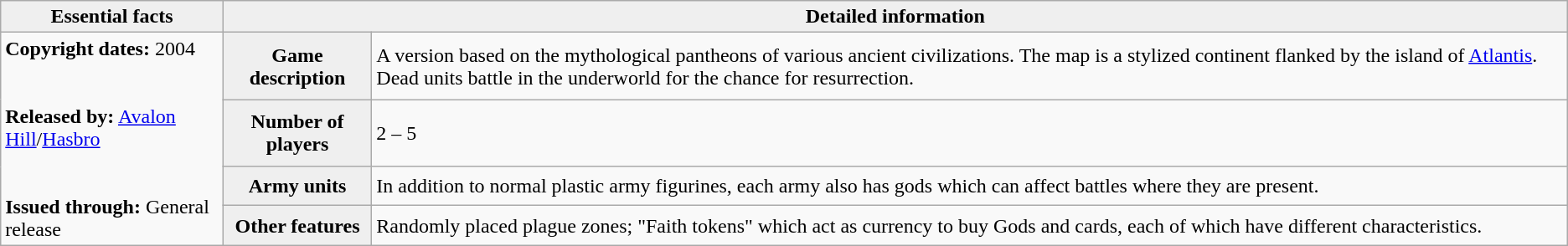<table class="wikitable">
<tr>
<th style="background:#efefef;">Essential facts</th>
<th style="background:#efefef;" colspan=2>Detailed information</th>
</tr>
<tr>
<td rowspan=4><strong>Copyright dates:</strong> 2004<br><br><br> <strong>Released by:</strong> <a href='#'>Avalon Hill</a>/<a href='#'>Hasbro</a> <br><br><br> <strong>Issued through:</strong> General release</td>
<th style="background:#efefef;">Game description</th>
<td>A version based on the mythological pantheons of various ancient civilizations.  The map is a stylized continent flanked by the island of <a href='#'>Atlantis</a>.  Dead units battle in the underworld for the chance for resurrection.</td>
</tr>
<tr>
<th style="background:#efefef;">Number of players</th>
<td>2 – 5</td>
</tr>
<tr>
<th style="background:#efefef;">Army units</th>
<td>In addition to normal plastic army figurines, each army also has gods which can affect battles where they are present.</td>
</tr>
<tr>
<th style="background:#efefef;">Other features</th>
<td>Randomly placed plague zones; "Faith tokens" which act as currency to buy Gods and cards, each of which have different characteristics.</td>
</tr>
</table>
